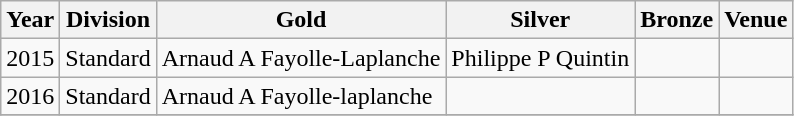<table class="wikitable sortable" style="text-align: left;">
<tr>
<th>Year</th>
<th>Division</th>
<th> Gold</th>
<th> Silver</th>
<th> Bronze</th>
<th>Venue</th>
</tr>
<tr>
<td>2015</td>
<td>Standard</td>
<td> Arnaud A Fayolle-Laplanche</td>
<td> Philippe P Quintin</td>
<td></td>
<td></td>
</tr>
<tr>
<td>2016</td>
<td>Standard</td>
<td> Arnaud A Fayolle-laplanche</td>
<td></td>
<td></td>
<td></td>
</tr>
<tr>
</tr>
</table>
